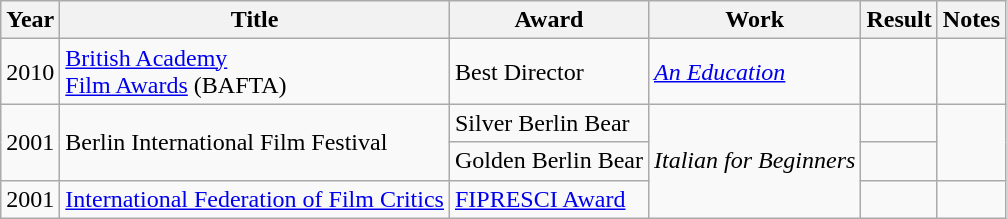<table class="wikitable">
<tr>
<th>Year</th>
<th>Title</th>
<th>Award</th>
<th>Work</th>
<th>Result</th>
<th>Notes</th>
</tr>
<tr>
<td>2010</td>
<td><a href='#'>British Academy</a><br><a href='#'>Film Awards</a> (BAFTA)</td>
<td>Best Director</td>
<td><em><a href='#'>An Education</a></em></td>
<td></td>
<td></td>
</tr>
<tr>
<td rowspan="2">2001</td>
<td rowspan="2">Berlin International Film Festival</td>
<td>Silver Berlin Bear</td>
<td rowspan="3"><em>Italian for Beginners</em></td>
<td></td>
<td rowspan="2"></td>
</tr>
<tr>
<td>Golden Berlin Bear</td>
<td></td>
</tr>
<tr>
<td>2001</td>
<td><a href='#'>International Federation of Film Critics</a></td>
<td><a href='#'>FIPRESCI Award</a></td>
<td></td>
<td></td>
</tr>
</table>
